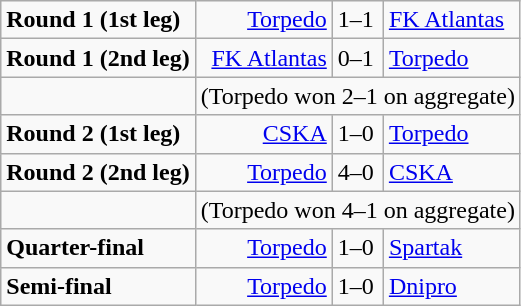<table class="wikitable">
<tr>
<td><strong>Round 1 (1st leg)</strong></td>
<td align=right><a href='#'>Torpedo</a></td>
<td>1–1</td>
<td><a href='#'>FK Atlantas</a></td>
</tr>
<tr>
<td><strong>Round 1 (2nd leg)</strong></td>
<td align=right><a href='#'>FK Atlantas</a></td>
<td>0–1</td>
<td><a href='#'>Torpedo</a></td>
</tr>
<tr>
<td> </td>
<td colspan=4 align=center>(Torpedo won 2–1 on aggregate)</td>
</tr>
<tr>
<td><strong>Round 2 (1st leg)</strong></td>
<td align=right><a href='#'>CSKA</a></td>
<td>1–0</td>
<td><a href='#'>Torpedo</a></td>
</tr>
<tr>
<td><strong>Round 2 (2nd leg)</strong></td>
<td align=right><a href='#'>Torpedo</a></td>
<td>4–0</td>
<td><a href='#'>CSKA</a></td>
</tr>
<tr>
<td> </td>
<td colspan=4 align=center>(Torpedo won 4–1 on aggregate)</td>
</tr>
<tr>
<td><strong>Quarter-final</strong></td>
<td align=right><a href='#'>Torpedo</a></td>
<td>1–0</td>
<td><a href='#'>Spartak</a></td>
</tr>
<tr>
<td><strong>Semi-final</strong></td>
<td align=right><a href='#'>Torpedo</a></td>
<td>1–0</td>
<td><a href='#'>Dnipro</a></td>
</tr>
</table>
